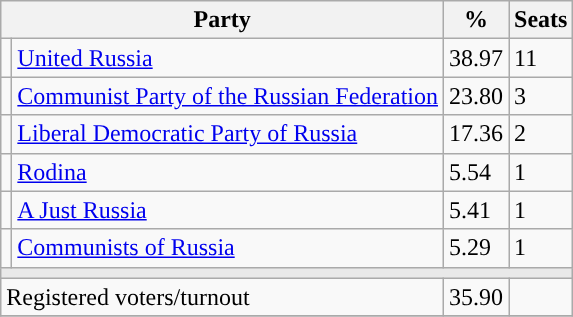<table class="wikitable">
<tr>
<th colspan=2>Party</th>
<th>%</th>
<th>Seats</th>
</tr>
<tr>
<td style="background:"></td>
<td><a href='#'>United Russia</a></td>
<td>38.97</td>
<td>11</td>
</tr>
<tr>
<td style="background:"></td>
<td><a href='#'>Communist Party of the Russian Federation</a></td>
<td>23.80</td>
<td>3</td>
</tr>
<tr>
<td style="background:"></td>
<td><a href='#'>Liberal Democratic Party of Russia</a></td>
<td>17.36</td>
<td>2</td>
</tr>
<tr>
<td style="background:"></td>
<td><a href='#'>Rodina</a></td>
<td>5.54</td>
<td>1</td>
</tr>
<tr>
<td style="background:"></td>
<td><a href='#'>A Just Russia</a></td>
<td>5.41</td>
<td>1</td>
</tr>
<tr>
<td style="background:"></td>
<td><a href='#'>Communists of Russia</a></td>
<td>5.29</td>
<td>1</td>
</tr>
<tr>
<td colspan=4 style="background:#E9E9E9;"></td>
</tr>
<tr>
<td align=left colspan=2>Registered voters/turnout</td>
<td>35.90</td>
<td></td>
</tr>
<tr>
</tr>
</table>
